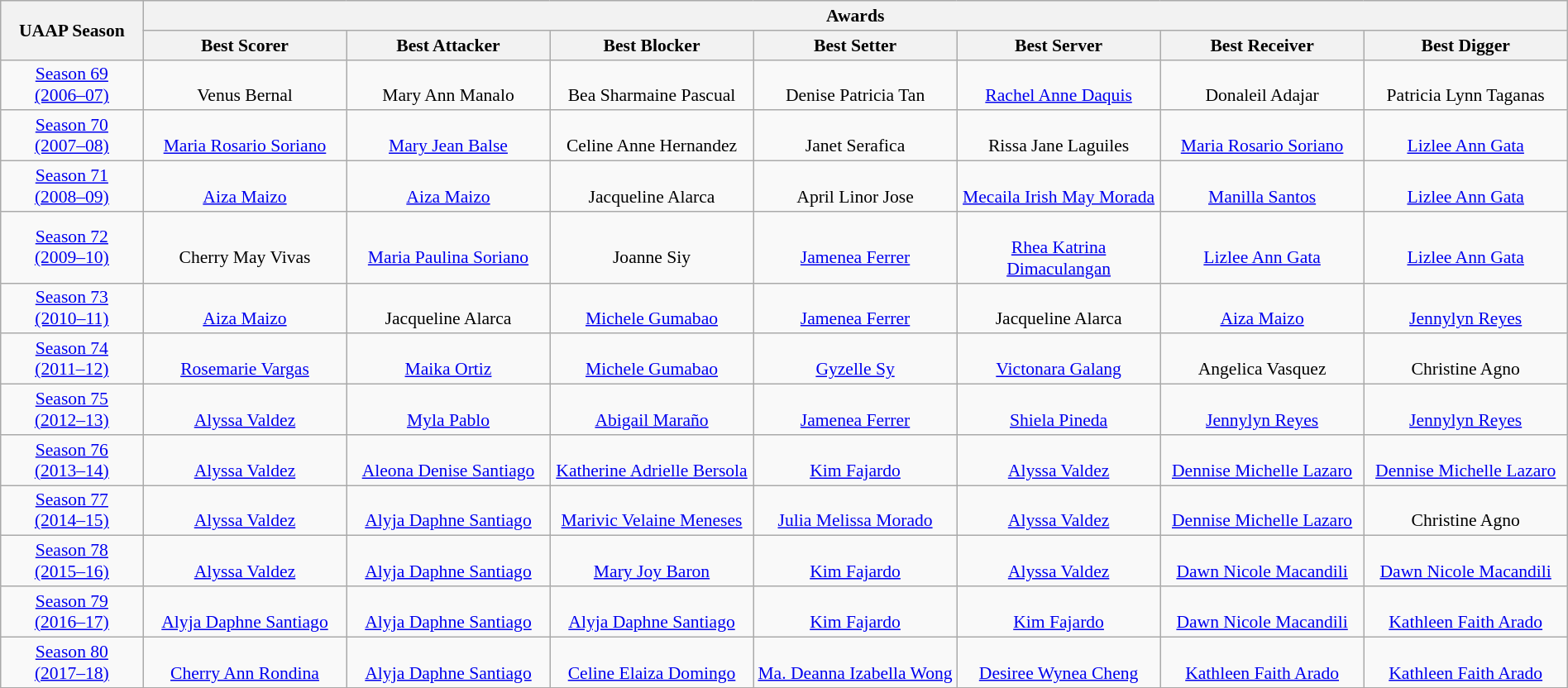<table class="wikitable" width=100% style="font-size:90%; text-align:center;">
<tr>
<th width=7% rowspan=2>UAAP Season</th>
<th colspan=8>Awards</th>
</tr>
<tr>
<th width=10%>Best Scorer</th>
<th width=10%>Best Attacker</th>
<th width=10%>Best Blocker</th>
<th width=10%>Best Setter</th>
<th width=10%>Best Server</th>
<th width=10%>Best Receiver</th>
<th width=10%>Best Digger</th>
</tr>
<tr>
<td><a href='#'>Season 69<br>(2006–07)</a></td>
<td><br>Venus Bernal</td>
<td><br>Mary Ann Manalo</td>
<td><br> Bea Sharmaine Pascual</td>
<td><br>Denise Patricia Tan</td>
<td><br> <a href='#'>Rachel Anne Daquis</a></td>
<td><br>Donaleil Adajar</td>
<td><br> Patricia Lynn Taganas</td>
</tr>
<tr>
<td><a href='#'>Season 70<br>(2007–08)</a></td>
<td><br><a href='#'>Maria Rosario Soriano</a></td>
<td><br> <a href='#'>Mary Jean Balse</a></td>
<td><br> Celine Anne Hernandez</td>
<td><br>Janet Serafica</td>
<td><br> Rissa Jane Laguiles</td>
<td><br><a href='#'>Maria Rosario Soriano</a></td>
<td><br><a href='#'>Lizlee Ann Gata</a></td>
</tr>
<tr>
<td><a href='#'>Season 71<br>(2008–09)</a></td>
<td><br><a href='#'>Aiza Maizo</a></td>
<td><br><a href='#'>Aiza Maizo</a></td>
<td><br>Jacqueline Alarca</td>
<td><br>April Linor Jose</td>
<td><br><a href='#'>Mecaila Irish May Morada</a></td>
<td><br><a href='#'>Manilla Santos</a></td>
<td><br><a href='#'>Lizlee Ann Gata</a></td>
</tr>
<tr>
<td><a href='#'>Season 72<br>(2009–10)</a></td>
<td><br>Cherry May Vivas</td>
<td><br><a href='#'>Maria Paulina Soriano</a></td>
<td><br>Joanne Siy</td>
<td><br><a href='#'>Jamenea Ferrer</a></td>
<td><br><a href='#'>Rhea Katrina Dimaculangan</a></td>
<td><br><a href='#'>Lizlee Ann Gata</a></td>
<td><br><a href='#'>Lizlee Ann Gata</a></td>
</tr>
<tr>
<td><a href='#'>Season 73<br>(2010–11)</a></td>
<td><br><a href='#'>Aiza Maizo</a></td>
<td><br>Jacqueline Alarca</td>
<td><br><a href='#'>Michele Gumabao</a></td>
<td><br><a href='#'>Jamenea Ferrer</a></td>
<td><br>Jacqueline Alarca</td>
<td><br><a href='#'>Aiza Maizo</a></td>
<td><br> <a href='#'>Jennylyn Reyes</a></td>
</tr>
<tr>
<td><a href='#'>Season 74<br>(2011–12)</a></td>
<td><br> <a href='#'>Rosemarie Vargas</a></td>
<td><br><a href='#'>Maika Ortiz</a></td>
<td><br><a href='#'>Michele Gumabao</a></td>
<td><br><a href='#'>Gyzelle Sy</a></td>
<td><br><a href='#'>Victonara Galang</a></td>
<td><br> Angelica Vasquez</td>
<td><br> Christine Agno</td>
</tr>
<tr>
<td><a href='#'>Season 75<br>(2012–13)</a></td>
<td><br><a href='#'>Alyssa Valdez</a></td>
<td><br> <a href='#'>Myla Pablo</a></td>
<td><br><a href='#'>Abigail Maraño</a></td>
<td><br><a href='#'>Jamenea Ferrer</a></td>
<td><br><a href='#'>Shiela Pineda</a></td>
<td><br><a href='#'>Jennylyn Reyes</a></td>
<td><br><a href='#'>Jennylyn Reyes</a></td>
</tr>
<tr>
<td><a href='#'>Season 76<br>(2013–14)</a></td>
<td><br><a href='#'>Alyssa Valdez</a></td>
<td><br><a href='#'>Aleona Denise Santiago</a></td>
<td><br><a href='#'>Katherine Adrielle Bersola</a></td>
<td><br><a href='#'>Kim Fajardo</a></td>
<td><br><a href='#'>Alyssa Valdez</a></td>
<td><br><a href='#'>Dennise Michelle Lazaro</a></td>
<td><br><a href='#'>Dennise Michelle Lazaro</a></td>
</tr>
<tr>
<td><a href='#'>Season 77<br>(2014–15)</a></td>
<td><br><a href='#'>Alyssa Valdez</a></td>
<td><br><a href='#'>Alyja Daphne Santiago</a></td>
<td><br><a href='#'>Marivic Velaine Meneses</a></td>
<td><br><a href='#'>Julia Melissa Morado</a></td>
<td><br><a href='#'>Alyssa Valdez</a></td>
<td><br><a href='#'>Dennise Michelle Lazaro</a></td>
<td><br>Christine Agno</td>
</tr>
<tr>
<td><a href='#'>Season 78<br>(2015–16)</a></td>
<td><br><a href='#'>Alyssa Valdez</a></td>
<td><br><a href='#'>Alyja Daphne Santiago</a></td>
<td><br><a href='#'>Mary Joy Baron</a></td>
<td><br><a href='#'>Kim Fajardo</a></td>
<td><br><a href='#'>Alyssa Valdez</a></td>
<td><br><a href='#'>Dawn Nicole Macandili</a></td>
<td><br><a href='#'>Dawn Nicole Macandili</a></td>
</tr>
<tr>
<td><a href='#'>Season 79<br>(2016–17)</a></td>
<td><br><a href='#'>Alyja Daphne Santiago</a></td>
<td><br><a href='#'>Alyja Daphne Santiago</a></td>
<td><br><a href='#'>Alyja Daphne Santiago</a></td>
<td><br><a href='#'>Kim Fajardo</a></td>
<td><br><a href='#'>Kim Fajardo</a></td>
<td><br><a href='#'>Dawn Nicole Macandili</a></td>
<td><br><a href='#'>Kathleen Faith Arado</a></td>
</tr>
<tr>
<td><a href='#'>Season 80<br>(2017–18)</a></td>
<td><br><a href='#'>Cherry Ann Rondina</a></td>
<td><br><a href='#'>Alyja Daphne Santiago</a></td>
<td><br><a href='#'>Celine Elaiza Domingo</a></td>
<td><br><a href='#'>Ma. Deanna Izabella Wong</a></td>
<td><br><a href='#'>Desiree Wynea Cheng</a></td>
<td><br><a href='#'>Kathleen Faith Arado</a></td>
<td><br><a href='#'>Kathleen Faith Arado</a></td>
</tr>
</table>
